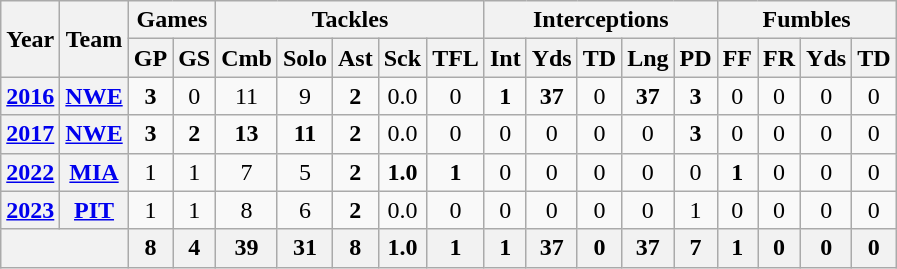<table class="wikitable" style="text-align:center">
<tr>
<th rowspan="2">Year</th>
<th rowspan="2">Team</th>
<th colspan="2">Games</th>
<th colspan="5">Tackles</th>
<th colspan="5">Interceptions</th>
<th colspan="4">Fumbles</th>
</tr>
<tr>
<th>GP</th>
<th>GS</th>
<th>Cmb</th>
<th>Solo</th>
<th>Ast</th>
<th>Sck</th>
<th>TFL</th>
<th>Int</th>
<th>Yds</th>
<th>TD</th>
<th>Lng</th>
<th>PD</th>
<th>FF</th>
<th>FR</th>
<th>Yds</th>
<th>TD</th>
</tr>
<tr>
<th><a href='#'>2016</a></th>
<th><a href='#'>NWE</a></th>
<td><strong>3</strong></td>
<td>0</td>
<td>11</td>
<td>9</td>
<td><strong>2</strong></td>
<td>0.0</td>
<td>0</td>
<td><strong>1</strong></td>
<td><strong>37</strong></td>
<td>0</td>
<td><strong>37</strong></td>
<td><strong>3</strong></td>
<td>0</td>
<td>0</td>
<td>0</td>
<td>0</td>
</tr>
<tr>
<th><a href='#'>2017</a></th>
<th><a href='#'>NWE</a></th>
<td><strong>3</strong></td>
<td><strong>2</strong></td>
<td><strong>13</strong></td>
<td><strong>11</strong></td>
<td><strong>2</strong></td>
<td>0.0</td>
<td>0</td>
<td>0</td>
<td>0</td>
<td>0</td>
<td>0</td>
<td><strong>3</strong></td>
<td>0</td>
<td>0</td>
<td>0</td>
<td>0</td>
</tr>
<tr>
<th><a href='#'>2022</a></th>
<th><a href='#'>MIA</a></th>
<td>1</td>
<td>1</td>
<td>7</td>
<td>5</td>
<td><strong>2</strong></td>
<td><strong>1.0</strong></td>
<td><strong>1</strong></td>
<td>0</td>
<td>0</td>
<td>0</td>
<td>0</td>
<td>0</td>
<td><strong>1</strong></td>
<td>0</td>
<td>0</td>
<td>0</td>
</tr>
<tr>
<th><a href='#'>2023</a></th>
<th><a href='#'>PIT</a></th>
<td>1</td>
<td>1</td>
<td>8</td>
<td>6</td>
<td><strong>2</strong></td>
<td>0.0</td>
<td>0</td>
<td>0</td>
<td>0</td>
<td>0</td>
<td>0</td>
<td>1</td>
<td>0</td>
<td>0</td>
<td>0</td>
<td>0</td>
</tr>
<tr>
<th colspan="2"></th>
<th>8</th>
<th>4</th>
<th>39</th>
<th>31</th>
<th>8</th>
<th>1.0</th>
<th>1</th>
<th>1</th>
<th>37</th>
<th>0</th>
<th>37</th>
<th>7</th>
<th>1</th>
<th>0</th>
<th>0</th>
<th>0</th>
</tr>
</table>
